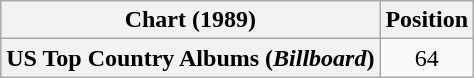<table class="wikitable plainrowheaders" style="text-align:center">
<tr>
<th scope="col">Chart (1989)</th>
<th scope="col">Position</th>
</tr>
<tr>
<th scope="row">US Top Country Albums (<em>Billboard</em>)</th>
<td>64</td>
</tr>
</table>
